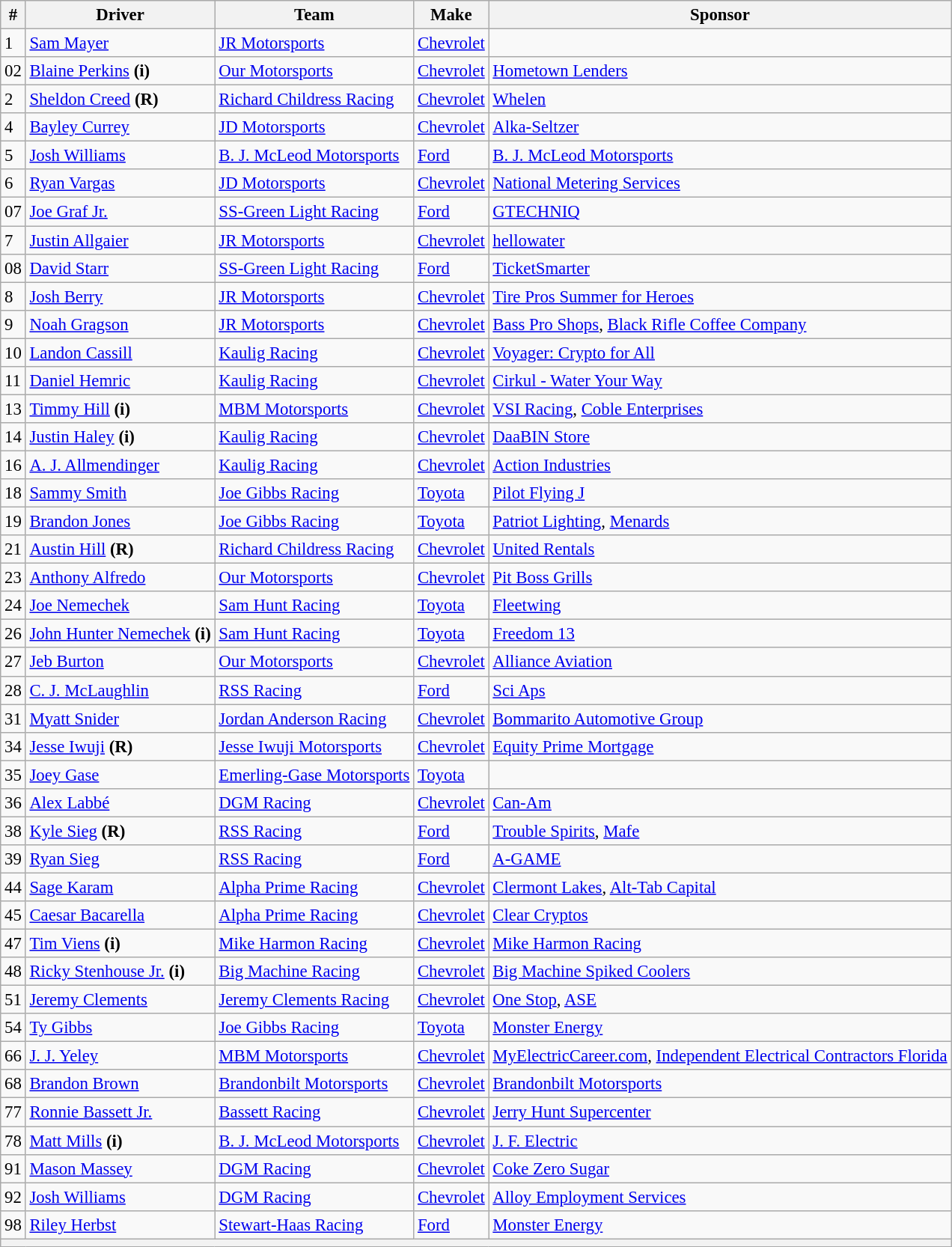<table class="wikitable" style="font-size: 95%;">
<tr>
<th>#</th>
<th>Driver</th>
<th>Team</th>
<th>Make</th>
<th>Sponsor</th>
</tr>
<tr>
<td>1</td>
<td><a href='#'>Sam Mayer</a></td>
<td><a href='#'>JR Motorsports</a></td>
<td><a href='#'>Chevrolet</a></td>
<td></td>
</tr>
<tr>
<td>02</td>
<td><a href='#'>Blaine Perkins</a> <strong>(i)</strong></td>
<td><a href='#'>Our Motorsports</a></td>
<td><a href='#'>Chevrolet</a></td>
<td><a href='#'>Hometown Lenders</a></td>
</tr>
<tr>
<td>2</td>
<td><a href='#'>Sheldon Creed</a> <strong>(R)</strong></td>
<td><a href='#'>Richard Childress Racing</a></td>
<td><a href='#'>Chevrolet</a></td>
<td><a href='#'>Whelen</a></td>
</tr>
<tr>
<td>4</td>
<td><a href='#'>Bayley Currey</a></td>
<td><a href='#'>JD Motorsports</a></td>
<td><a href='#'>Chevrolet</a></td>
<td><a href='#'>Alka-Seltzer</a></td>
</tr>
<tr>
<td>5</td>
<td><a href='#'>Josh Williams</a></td>
<td><a href='#'>B. J. McLeod Motorsports</a></td>
<td><a href='#'>Ford</a></td>
<td><a href='#'>B. J. McLeod Motorsports</a></td>
</tr>
<tr>
<td>6</td>
<td><a href='#'>Ryan Vargas</a></td>
<td><a href='#'>JD Motorsports</a></td>
<td><a href='#'>Chevrolet</a></td>
<td><a href='#'>National Metering Services</a></td>
</tr>
<tr>
<td>07</td>
<td><a href='#'>Joe Graf Jr.</a></td>
<td><a href='#'>SS-Green Light Racing</a></td>
<td><a href='#'>Ford</a></td>
<td><a href='#'>GTECHNIQ</a></td>
</tr>
<tr>
<td>7</td>
<td><a href='#'>Justin Allgaier</a></td>
<td><a href='#'>JR Motorsports</a></td>
<td><a href='#'>Chevrolet</a></td>
<td><a href='#'>hellowater</a></td>
</tr>
<tr>
<td>08</td>
<td><a href='#'>David Starr</a></td>
<td><a href='#'>SS-Green Light Racing</a></td>
<td><a href='#'>Ford</a></td>
<td><a href='#'>TicketSmarter</a></td>
</tr>
<tr>
<td>8</td>
<td><a href='#'>Josh Berry</a></td>
<td><a href='#'>JR Motorsports</a></td>
<td><a href='#'>Chevrolet</a></td>
<td><a href='#'>Tire Pros Summer for Heroes</a></td>
</tr>
<tr>
<td>9</td>
<td><a href='#'>Noah Gragson</a></td>
<td><a href='#'>JR Motorsports</a></td>
<td><a href='#'>Chevrolet</a></td>
<td nowrap><a href='#'>Bass Pro Shops</a>, <a href='#'>Black Rifle Coffee Company</a></td>
</tr>
<tr>
<td>10</td>
<td><a href='#'>Landon Cassill</a></td>
<td><a href='#'>Kaulig Racing</a></td>
<td><a href='#'>Chevrolet</a></td>
<td><a href='#'>Voyager: Crypto for All</a></td>
</tr>
<tr>
<td>11</td>
<td><a href='#'>Daniel Hemric</a></td>
<td><a href='#'>Kaulig Racing</a></td>
<td><a href='#'>Chevrolet</a></td>
<td><a href='#'>Cirkul - Water Your Way</a></td>
</tr>
<tr>
<td>13</td>
<td><a href='#'>Timmy Hill</a> <strong>(i)</strong></td>
<td><a href='#'>MBM Motorsports</a></td>
<td><a href='#'>Chevrolet</a></td>
<td><a href='#'>VSI Racing</a>, <a href='#'>Coble Enterprises</a></td>
</tr>
<tr>
<td>14</td>
<td><a href='#'>Justin Haley</a> <strong>(i)</strong></td>
<td><a href='#'>Kaulig Racing</a></td>
<td><a href='#'>Chevrolet</a></td>
<td><a href='#'>DaaBIN Store</a></td>
</tr>
<tr>
<td>16</td>
<td nowrap><a href='#'>A. J. Allmendinger</a></td>
<td><a href='#'>Kaulig Racing</a></td>
<td><a href='#'>Chevrolet</a></td>
<td><a href='#'>Action Industries</a></td>
</tr>
<tr>
<td>18</td>
<td><a href='#'>Sammy Smith</a></td>
<td><a href='#'>Joe Gibbs Racing</a></td>
<td><a href='#'>Toyota</a></td>
<td><a href='#'>Pilot Flying J</a></td>
</tr>
<tr>
<td>19</td>
<td><a href='#'>Brandon Jones</a></td>
<td><a href='#'>Joe Gibbs Racing</a></td>
<td><a href='#'>Toyota</a></td>
<td><a href='#'>Patriot Lighting</a>, <a href='#'>Menards</a></td>
</tr>
<tr>
<td>21</td>
<td><a href='#'>Austin Hill</a> <strong>(R)</strong></td>
<td><a href='#'>Richard Childress Racing</a></td>
<td><a href='#'>Chevrolet</a></td>
<td><a href='#'>United Rentals</a></td>
</tr>
<tr>
<td>23</td>
<td><a href='#'>Anthony Alfredo</a></td>
<td><a href='#'>Our Motorsports</a></td>
<td><a href='#'>Chevrolet</a></td>
<td><a href='#'>Pit Boss Grills</a></td>
</tr>
<tr>
<td>24</td>
<td><a href='#'>Joe Nemechek</a></td>
<td><a href='#'>Sam Hunt Racing</a></td>
<td><a href='#'>Toyota</a></td>
<td><a href='#'>Fleetwing</a></td>
</tr>
<tr>
<td>26</td>
<td nowrap><a href='#'>John Hunter Nemechek</a> <strong>(i)</strong></td>
<td><a href='#'>Sam Hunt Racing</a></td>
<td><a href='#'>Toyota</a></td>
<td><a href='#'>Freedom 13</a></td>
</tr>
<tr>
<td>27</td>
<td><a href='#'>Jeb Burton</a></td>
<td><a href='#'>Our Motorsports</a></td>
<td><a href='#'>Chevrolet</a></td>
<td><a href='#'>Alliance Aviation</a></td>
</tr>
<tr>
<td>28</td>
<td><a href='#'>C. J. McLaughlin</a></td>
<td><a href='#'>RSS Racing</a></td>
<td><a href='#'>Ford</a></td>
<td><a href='#'>Sci Aps</a></td>
</tr>
<tr>
<td>31</td>
<td><a href='#'>Myatt Snider</a></td>
<td><a href='#'>Jordan Anderson Racing</a></td>
<td><a href='#'>Chevrolet</a></td>
<td><a href='#'>Bommarito Automotive Group</a></td>
</tr>
<tr>
<td>34</td>
<td><a href='#'>Jesse Iwuji</a> <strong>(R)</strong></td>
<td nowrap><a href='#'>Jesse Iwuji Motorsports</a></td>
<td><a href='#'>Chevrolet</a></td>
<td><a href='#'>Equity Prime Mortgage</a></td>
</tr>
<tr>
<td>35</td>
<td><a href='#'>Joey Gase</a></td>
<td nowrap><a href='#'>Emerling-Gase Motorsports</a></td>
<td><a href='#'>Toyota</a></td>
<td></td>
</tr>
<tr>
<td>36</td>
<td><a href='#'>Alex Labbé</a></td>
<td><a href='#'>DGM Racing</a></td>
<td><a href='#'>Chevrolet</a></td>
<td><a href='#'>Can-Am</a></td>
</tr>
<tr>
<td>38</td>
<td><a href='#'>Kyle Sieg</a> <strong>(R)</strong></td>
<td><a href='#'>RSS Racing</a></td>
<td><a href='#'>Ford</a></td>
<td><a href='#'>Trouble Spirits</a>, <a href='#'>Mafe</a></td>
</tr>
<tr>
<td>39</td>
<td><a href='#'>Ryan Sieg</a></td>
<td><a href='#'>RSS Racing</a></td>
<td><a href='#'>Ford</a></td>
<td><a href='#'>A-GAME</a></td>
</tr>
<tr>
<td>44</td>
<td><a href='#'>Sage Karam</a></td>
<td><a href='#'>Alpha Prime Racing</a></td>
<td><a href='#'>Chevrolet</a></td>
<td><a href='#'>Clermont Lakes</a>, <a href='#'>Alt-Tab Capital</a></td>
</tr>
<tr>
<td>45</td>
<td><a href='#'>Caesar Bacarella</a></td>
<td><a href='#'>Alpha Prime Racing</a></td>
<td><a href='#'>Chevrolet</a></td>
<td><a href='#'>Clear Cryptos</a></td>
</tr>
<tr>
<td>47</td>
<td><a href='#'>Tim Viens</a> <strong>(i)</strong></td>
<td><a href='#'>Mike Harmon Racing</a></td>
<td><a href='#'>Chevrolet</a></td>
<td><a href='#'>Mike Harmon Racing</a></td>
</tr>
<tr>
<td>48</td>
<td><a href='#'>Ricky Stenhouse Jr.</a> <strong>(i)</strong></td>
<td><a href='#'>Big Machine Racing</a></td>
<td><a href='#'>Chevrolet</a></td>
<td><a href='#'>Big Machine Spiked Coolers</a></td>
</tr>
<tr>
<td>51</td>
<td><a href='#'>Jeremy Clements</a></td>
<td><a href='#'>Jeremy Clements Racing</a></td>
<td><a href='#'>Chevrolet</a></td>
<td><a href='#'>One Stop</a>, <a href='#'>ASE</a></td>
</tr>
<tr>
<td>54</td>
<td><a href='#'>Ty Gibbs</a></td>
<td><a href='#'>Joe Gibbs Racing</a></td>
<td><a href='#'>Toyota</a></td>
<td><a href='#'>Monster Energy</a></td>
</tr>
<tr>
<td>66</td>
<td><a href='#'>J. J. Yeley</a></td>
<td><a href='#'>MBM Motorsports</a></td>
<td><a href='#'>Chevrolet</a></td>
<td nowrap><a href='#'>MyElectricCareer.com</a>, <a href='#'>Independent Electrical Contractors Florida</a></td>
</tr>
<tr>
<td>68</td>
<td><a href='#'>Brandon Brown</a></td>
<td><a href='#'>Brandonbilt Motorsports</a></td>
<td><a href='#'>Chevrolet</a></td>
<td><a href='#'>Brandonbilt Motorsports</a></td>
</tr>
<tr>
<td>77</td>
<td><a href='#'>Ronnie Bassett Jr.</a></td>
<td><a href='#'>Bassett Racing</a></td>
<td><a href='#'>Chevrolet</a></td>
<td><a href='#'>Jerry Hunt Supercenter</a></td>
</tr>
<tr>
<td>78</td>
<td><a href='#'>Matt Mills</a> <strong>(i)</strong></td>
<td><a href='#'>B. J. McLeod Motorsports</a></td>
<td><a href='#'>Chevrolet</a></td>
<td><a href='#'>J. F. Electric</a></td>
</tr>
<tr>
<td>91</td>
<td><a href='#'>Mason Massey</a></td>
<td><a href='#'>DGM Racing</a></td>
<td><a href='#'>Chevrolet</a></td>
<td><a href='#'>Coke Zero Sugar</a></td>
</tr>
<tr>
<td>92</td>
<td><a href='#'>Josh Williams</a></td>
<td><a href='#'>DGM Racing</a></td>
<td><a href='#'>Chevrolet</a></td>
<td><a href='#'>Alloy Employment Services</a></td>
</tr>
<tr>
<td>98</td>
<td><a href='#'>Riley Herbst</a></td>
<td><a href='#'>Stewart-Haas Racing</a></td>
<td><a href='#'>Ford</a></td>
<td><a href='#'>Monster Energy</a></td>
</tr>
<tr>
<th colspan="5"></th>
</tr>
</table>
